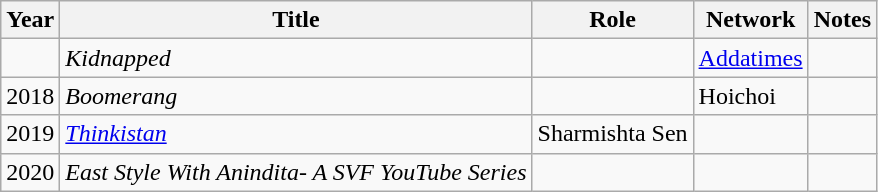<table class="wikitable">
<tr>
<th>Year</th>
<th>Title</th>
<th>Role</th>
<th>Network</th>
<th>Notes</th>
</tr>
<tr>
<td></td>
<td><em>Kidnapped</em></td>
<td></td>
<td><a href='#'>Addatimes</a></td>
<td></td>
</tr>
<tr>
<td>2018</td>
<td><em>Boomerang</em></td>
<td></td>
<td>Hoichoi</td>
<td></td>
</tr>
<tr>
<td>2019</td>
<td><em><a href='#'>Thinkistan</a></em></td>
<td>Sharmishta Sen</td>
<td></td>
<td></td>
</tr>
<tr>
<td>2020</td>
<td><em>East Style With Anindita- A SVF YouTube Series</em></td>
<td></td>
<td></td>
<td></td>
</tr>
</table>
